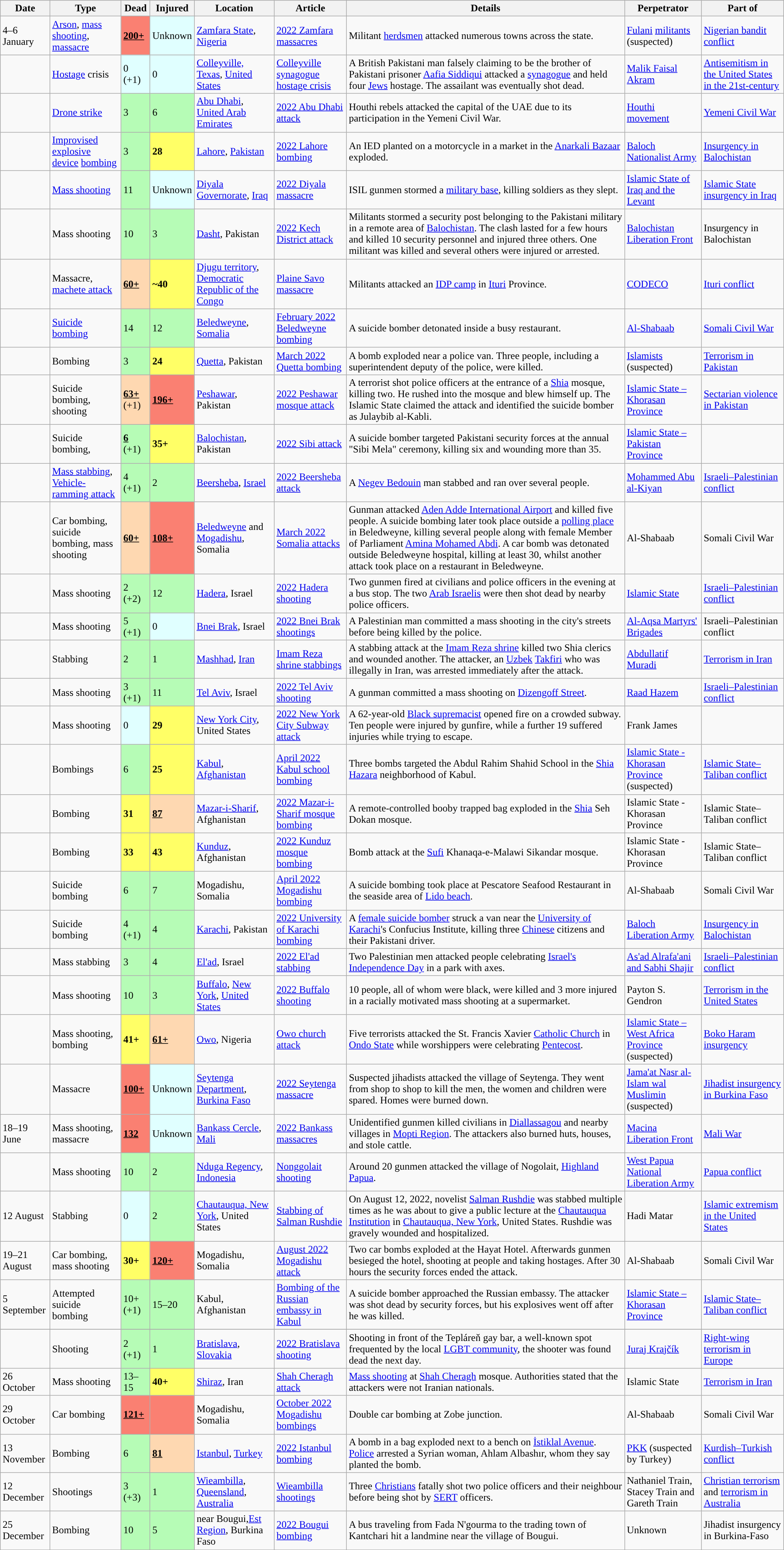<table class="wikitable sortable" id="terrorIncidents2020">
<tr>
<th>Date</th>
<th>Type</th>
<th data-sort-type="number">Dead</th>
<th data-sort-type="number">Injured</th>
<th>Location</th>
<th>Article</th>
<th class="unsortable">Details</th>
<th>Perpetrator</th>
<th>Part of</th>
</tr>
<tr>
<td>4–6 January</td>
<td><a href='#'>Arson</a>, <a href='#'>mass shooting</a>, <a href='#'>massacre</a></td>
<td style="background:#FA8072;text-align:left"><u><strong>200+</strong></u></td>
<td style="background:#E0FFFF;text-align:left">Unknown</td>
<td><a href='#'>Zamfara State</a>, <a href='#'>Nigeria</a></td>
<td><a href='#'>2022 Zamfara massacres</a></td>
<td>Militant <a href='#'>herdsmen</a> attacked numerous towns across the state.</td>
<td><a href='#'>Fulani</a> <a href='#'>militants</a> (suspected)</td>
<td><a href='#'>Nigerian bandit conflict</a></td>
</tr>
<tr>
<td></td>
<td><a href='#'>Hostage</a> crisis</td>
<td style="background:#E0FFFF;text-align:left">0 (+1)</td>
<td style="background:#E0FFFF;text-align:left">0</td>
<td><a href='#'>Colleyville, Texas</a>, <a href='#'>United States</a></td>
<td><a href='#'>Colleyville synagogue hostage crisis</a></td>
<td>A British Pakistani man falsely claiming to be the brother of Pakistani prisoner <a href='#'>Aafia Siddiqui</a> attacked a <a href='#'>synagogue</a> and held four <a href='#'>Jews</a> hostage. The assailant was eventually shot dead.</td>
<td><a href='#'>Malik Faisal Akram</a></td>
<td><a href='#'>Antisemitism in the United States in the 21st-century</a></td>
</tr>
<tr>
<td></td>
<td><a href='#'>Drone strike</a></td>
<td style="background:#b6fcb6;text-align:left">3</td>
<td style="background:#b6fcb6;text-align:left">6</td>
<td><a href='#'>Abu Dhabi</a>, <a href='#'>United Arab Emirates</a></td>
<td><a href='#'>2022 Abu Dhabi attack</a></td>
<td>Houthi rebels attacked the capital of the UAE due to its participation in the Yemeni Civil War.</td>
<td><a href='#'>Houthi movement</a></td>
<td><a href='#'>Yemeni Civil War</a></td>
</tr>
<tr>
<td></td>
<td><a href='#'>Improvised explosive device</a> <a href='#'>bombing</a></td>
<td style="background:#b6fcb6;text-align:left">3</td>
<td style="background:#FFFF66;text-align:left"><strong>28</strong></td>
<td><a href='#'>Lahore</a>, <a href='#'>Pakistan</a></td>
<td><a href='#'>2022 Lahore bombing</a></td>
<td>An IED planted on a motorcycle in a market in the <a href='#'>Anarkali Bazaar</a> exploded.</td>
<td><a href='#'>Baloch Nationalist Army</a></td>
<td><a href='#'>Insurgency in Balochistan</a></td>
</tr>
<tr>
<td></td>
<td><a href='#'>Mass shooting</a></td>
<td style="background:#b6fcb6;text-align:left">11</td>
<td style="background:#E0FFFF;text-align:left">Unknown</td>
<td><a href='#'>Diyala Governorate</a>, <a href='#'>Iraq</a></td>
<td><a href='#'>2022 Diyala massacre</a></td>
<td>ISIL gunmen stormed a <a href='#'>military base</a>, killing soldiers as they slept.</td>
<td><a href='#'>Islamic State of Iraq and the Levant</a></td>
<td><a href='#'>Islamic State insurgency in Iraq</a></td>
</tr>
<tr>
<td></td>
<td>Mass shooting</td>
<td style="background:#b6fcb6;text-align:left">10</td>
<td style="background:#b6fcb6;text-align:left">3</td>
<td><a href='#'>Dasht</a>, Pakistan</td>
<td><a href='#'>2022 Kech District attack</a></td>
<td>Militants stormed a security post belonging to the Pakistani military in a remote area of <a href='#'>Balochistan</a>. The clash lasted for a few hours and killed 10 security personnel and injured three others. One militant was killed and several others were injured or arrested.</td>
<td><a href='#'>Balochistan Liberation Front</a></td>
<td>Insurgency in Balochistan</td>
</tr>
<tr>
<td></td>
<td>Massacre, <a href='#'>machete attack</a></td>
<td style="background:#FED8B1;text-align:left"><u><strong>60+</strong></u></td>
<td style="background:#FFFF66;text-align:left"><strong>~40</strong></td>
<td><a href='#'>Djugu territory</a>, <a href='#'>Democratic Republic of the Congo</a></td>
<td><a href='#'>Plaine Savo massacre</a></td>
<td>Militants attacked an <a href='#'>IDP camp</a> in <a href='#'>Ituri</a> Province.</td>
<td><a href='#'>CODECO</a></td>
<td><a href='#'>Ituri conflict</a></td>
</tr>
<tr>
<td></td>
<td><a href='#'>Suicide bombing</a></td>
<td style="background:#b6fcb6;text-align:left">14</td>
<td style="background:#b6fcb6;text-align:left">12</td>
<td><a href='#'>Beledweyne</a>, <a href='#'>Somalia</a></td>
<td><a href='#'>February 2022 Beledweyne bombing</a></td>
<td>A suicide bomber detonated inside a busy restaurant.</td>
<td><a href='#'>Al-Shabaab</a></td>
<td><a href='#'>Somali Civil War</a></td>
</tr>
<tr>
<td></td>
<td>Bombing</td>
<td style="background:#b6fcb6;text-align:left">3</td>
<td style="background:#FFFF66;text-align:left"><strong>24</strong></td>
<td><a href='#'>Quetta</a>, Pakistan</td>
<td><a href='#'>March 2022 Quetta bombing</a></td>
<td>A bomb exploded near a police van. Three people, including a superintendent deputy of the police, were killed.</td>
<td><a href='#'>Islamists</a> (suspected)</td>
<td><a href='#'>Terrorism in Pakistan</a></td>
</tr>
<tr>
<td></td>
<td>Suicide bombing, shooting</td>
<td style="background:#FED8B1;text-align:left"><u><strong>63+</strong></u> (+1)</td>
<td style="background:#FA8072;text-align:left"><u><strong>196+</strong></u></td>
<td><a href='#'>Peshawar</a>, Pakistan</td>
<td><a href='#'>2022 Peshawar mosque attack</a></td>
<td>A terrorist shot police officers at the entrance of a <a href='#'>Shia</a> mosque, killing two. He rushed into the mosque and blew himself up. The Islamic State claimed the attack and identified the suicide bomber as Julaybib al-Kabli.</td>
<td><a href='#'>Islamic State – Khorasan Province</a></td>
<td><a href='#'>Sectarian violence in Pakistan</a></td>
</tr>
<tr>
<td></td>
<td>Suicide bombing,</td>
<td style="background:#b6fcb6;text-align:left"><u><strong>6</strong></u> (+1)</td>
<td style="background:#FFFF66;text-align:left"><strong>35+</strong></td>
<td><a href='#'>Balochistan</a>, Pakistan</td>
<td><a href='#'>2022 Sibi attack</a></td>
<td>A suicide bomber targeted Pakistani security forces at the annual "Sibi Mela" ceremony, killing six and wounding more than 35.</td>
<td><a href='#'>Islamic State – Pakistan Province</a></td>
</tr>
<tr>
<td></td>
<td><a href='#'>Mass stabbing</a>, <a href='#'>Vehicle-ramming attack</a></td>
<td style="background:#b6fcb6;text-align:left">4 (+1)</td>
<td style="background:#b6fcb6;text-align:left">2</td>
<td><a href='#'>Beersheba</a>, <a href='#'>Israel</a></td>
<td><a href='#'>2022 Beersheba attack</a></td>
<td>A <a href='#'>Negev Bedouin</a> man stabbed and ran over several people.</td>
<td><a href='#'>Mohammed Abu al-Kiyan</a></td>
<td><a href='#'>Israeli–Palestinian conflict</a></td>
</tr>
<tr>
<td></td>
<td>Car bombing, suicide bombing, mass shooting</td>
<td style="background:#FED8B1;text-align:left"><u><strong>60+</strong></u></td>
<td style="background:#FA8072;text-align:left"><u><strong>108+</strong></u></td>
<td><a href='#'>Beledweyne</a> and <a href='#'>Mogadishu</a>, Somalia</td>
<td><a href='#'>March 2022 Somalia attacks</a></td>
<td>Gunman attacked <a href='#'>Aden Adde International Airport</a> and killed five people. A suicide bombing later took place outside a <a href='#'>polling place</a> in Beledweyne, killing several people along with female Member of Parliament <a href='#'>Amina Mohamed Abdi</a>. A car bomb was detonated outside Beledweyne hospital, killing at least 30, whilst another attack took place on a restaurant in Beledweyne.</td>
<td>Al-Shabaab</td>
<td>Somali Civil War</td>
</tr>
<tr>
<td></td>
<td>Mass shooting</td>
<td style="background:#b6fcb6;text-align:left">2 (+2)</td>
<td style="background:#b6fcb6;text-align:left">12</td>
<td><a href='#'>Hadera</a>, Israel</td>
<td><a href='#'>2022 Hadera shooting</a></td>
<td>Two gunmen fired at civilians and police officers in the evening at a bus stop. The two <a href='#'>Arab Israelis</a> were then shot dead by nearby police officers.</td>
<td><a href='#'>Islamic State</a></td>
<td><a href='#'>Israeli–Palestinian conflict</a></td>
</tr>
<tr>
<td></td>
<td>Mass shooting</td>
<td style="background:#b6fcb6;text-align:left">5 (+1)</td>
<td style="background:#E0FFFF;text-align:left">0</td>
<td><a href='#'>Bnei Brak</a>, Israel</td>
<td><a href='#'>2022 Bnei Brak shootings</a></td>
<td>A Palestinian man committed a mass shooting in the city's streets before being killed by the police.</td>
<td><a href='#'>Al-Aqsa Martyrs' Brigades</a></td>
<td>Israeli–Palestinian conflict</td>
</tr>
<tr>
<td></td>
<td>Stabbing</td>
<td style="background:#b6fcb6;text-align:left">2</td>
<td style="background:#b6fcb6;text-align:left">1</td>
<td><a href='#'>Mashhad</a>, <a href='#'>Iran</a></td>
<td><a href='#'>Imam Reza shrine stabbings</a></td>
<td>A stabbing attack at the <a href='#'>Imam Reza shrine</a> killed two Shia clerics and wounded another. The attacker, an <a href='#'>Uzbek</a> <a href='#'>Takfiri</a> who was illegally in Iran, was arrested immediately after the attack.</td>
<td><a href='#'>Abdullatif Muradi</a></td>
<td><a href='#'>Terrorism in Iran</a></td>
</tr>
<tr>
<td></td>
<td>Mass shooting</td>
<td style="background:#b6fcb6;text-align:left">3 (+1)</td>
<td style="background:#b6fcb6;text-align:left">11</td>
<td><a href='#'>Tel Aviv</a>, Israel</td>
<td><a href='#'>2022 Tel Aviv shooting</a></td>
<td>A gunman committed a mass shooting on <a href='#'>Dizengoff Street</a>.</td>
<td><a href='#'>Raad Hazem</a></td>
<td><a href='#'>Israeli–Palestinian conflict</a></td>
</tr>
<tr>
<td></td>
<td>Mass shooting</td>
<td style="background:#E0FFFF;text-align:left">0</td>
<td style="background:#FFFF66;text-align:left"><strong>29</strong></td>
<td><a href='#'>New York City</a>, United States</td>
<td><a href='#'>2022 New York City Subway attack</a></td>
<td>A 62-year-old <a href='#'>Black supremacist</a> opened fire on a crowded subway. Ten people were injured by gunfire, while a further 19 suffered injuries while trying to escape.</td>
<td>Frank James</td>
<td></td>
</tr>
<tr>
<td></td>
<td>Bombings</td>
<td style="background:#b6fcb6;text-align:left">6</td>
<td style="background:#FFFF66;text-align:left"><strong>25</strong></td>
<td><a href='#'>Kabul</a>, <a href='#'>Afghanistan</a></td>
<td><a href='#'>April 2022 Kabul school bombing</a></td>
<td>Three bombs targeted the Abdul Rahim Shahid School in the <a href='#'>Shia</a> <a href='#'>Hazara</a> neighborhood of Kabul.</td>
<td><a href='#'>Islamic State - Khorasan Province</a> (suspected)</td>
<td><a href='#'>Islamic State–Taliban conflict</a></td>
</tr>
<tr>
<td></td>
<td>Bombing</td>
<td style="background:#FFFF66;text-align:left"><strong>31</strong></td>
<td style="background:#FED8B1;text-align:left"><u><strong>87</strong></u></td>
<td><a href='#'>Mazar-i-Sharif</a>, Afghanistan</td>
<td><a href='#'>2022 Mazar-i-Sharif mosque bombing</a></td>
<td>A remote-controlled booby trapped bag exploded in the <a href='#'>Shia</a> Seh Dokan mosque.</td>
<td>Islamic State - Khorasan Province</td>
<td>Islamic State–Taliban conflict</td>
</tr>
<tr>
<td></td>
<td>Bombing</td>
<td style="background:#FFFF66;text-align:left"><strong>33</strong></td>
<td style="background:#FFFF66;text-align:left"><strong>43</strong></td>
<td><a href='#'>Kunduz</a>, Afghanistan</td>
<td><a href='#'>2022 Kunduz mosque bombing</a></td>
<td>Bomb attack at the <a href='#'>Sufi</a> Khanaqa-e-Malawi Sikandar mosque.</td>
<td>Islamic State - Khorasan Province</td>
<td>Islamic State–Taliban conflict</td>
</tr>
<tr>
<td></td>
<td>Suicide bombing</td>
<td style="background:#b6fcb6;text-align:left">6</td>
<td style="background:#b6fcb6;text-align:left">7</td>
<td>Mogadishu, Somalia</td>
<td><a href='#'>April 2022 Mogadishu bombing</a></td>
<td>A suicide bombing took place at Pescatore Seafood Restaurant in the seaside area of <a href='#'>Lido beach</a>.</td>
<td>Al-Shabaab</td>
<td>Somali Civil War</td>
</tr>
<tr>
<td></td>
<td>Suicide bombing</td>
<td style="background:#b6fcb6;text-align:left">4 (+1)</td>
<td style="background:#b6fcb6;text-align:left">4</td>
<td><a href='#'>Karachi</a>, Pakistan</td>
<td><a href='#'>2022 University of Karachi bombing</a></td>
<td>A <a href='#'>female suicide bomber</a> struck a van near the <a href='#'>University of Karachi</a>'s Confucius Institute, killing three <a href='#'>Chinese</a> citizens and their Pakistani driver.</td>
<td><a href='#'>Baloch Liberation Army</a></td>
<td><a href='#'>Insurgency in Balochistan</a></td>
</tr>
<tr>
<td></td>
<td>Mass stabbing</td>
<td style="background:#b6fcb6;text-align:left">3</td>
<td style="background:#b6fcb6;text-align:left">4</td>
<td><a href='#'>El'ad</a>, Israel</td>
<td><a href='#'>2022 El'ad stabbing</a></td>
<td>Two Palestinian men attacked people celebrating <a href='#'>Israel's Independence Day</a> in a park with axes.</td>
<td><a href='#'>As'ad Alrafa'ani and Sabhi Shajir</a></td>
<td><a href='#'>Israeli–Palestinian conflict</a></td>
</tr>
<tr>
<td></td>
<td>Mass shooting</td>
<td style="background:#b6fcb6;text-align:left">10</td>
<td style="background:#b6fcb6;text-align:left">3</td>
<td><a href='#'>Buffalo</a>, <a href='#'>New York</a>, <a href='#'>United States</a></td>
<td><a href='#'>2022 Buffalo shooting</a></td>
<td>10 people, all of whom were black, were killed and 3 more injured in a racially motivated mass shooting at a supermarket.</td>
<td>Payton S. Gendron</td>
<td><a href='#'>Terrorism in the United States</a></td>
</tr>
<tr>
<td></td>
<td>Mass shooting, bombing</td>
<td style="background:#FFFF66;text-align:left"><strong>41+</strong></td>
<td style="background:#FED8B1;text-align:left"><u><strong>61+</strong></u></td>
<td><a href='#'>Owo</a>, Nigeria</td>
<td><a href='#'>Owo church attack</a></td>
<td>Five terrorists attacked the St. Francis Xavier <a href='#'>Catholic Church</a> in <a href='#'>Ondo State</a> while worshippers were celebrating <a href='#'>Pentecost</a>.</td>
<td><a href='#'>Islamic State – West Africa Province</a> (suspected)</td>
<td><a href='#'>Boko Haram insurgency</a></td>
</tr>
<tr>
<td></td>
<td>Massacre</td>
<td style="background:#FA8072;text-align:left"><u><strong>100+</strong></u></td>
<td style="background:#E0FFFF;text-align:left">Unknown</td>
<td><a href='#'>Seytenga Department</a>, <a href='#'>Burkina Faso</a></td>
<td><a href='#'>2022 Seytenga massacre</a></td>
<td>Suspected jihadists attacked the village of Seytenga. They went from shop to shop to kill the men, the women and children were spared. Homes were burned down.</td>
<td><a href='#'>Jama'at Nasr al-Islam wal Muslimin</a> (suspected)</td>
<td><a href='#'>Jihadist insurgency in Burkina Faso</a></td>
</tr>
<tr>
<td {{Date table sorting>18–19 June</td>
<td>Mass shooting, massacre</td>
<td style="background:#FA8072;text-align:left"><u><strong>132</strong></u></td>
<td style="background:#E0FFFF;text-align:left">Unknown</td>
<td><a href='#'>Bankass Cercle</a>, <a href='#'>Mali</a></td>
<td><a href='#'>2022 Bankass massacres</a></td>
<td>Unidentified gunmen killed civilians in <a href='#'>Diallassagou</a> and nearby villages in <a href='#'>Mopti Region</a>. The attackers also burned huts, houses, and stole cattle.</td>
<td><a href='#'>Macina Liberation Front</a></td>
<td><a href='#'>Mali War</a></td>
</tr>
<tr>
<td></td>
<td>Mass shooting</td>
<td style="background:#b6fcb6;text-align:left">10</td>
<td style="background:#b6fcb6;text-align:left">2</td>
<td><a href='#'>Nduga Regency</a>, <a href='#'>Indonesia</a></td>
<td><a href='#'>Nonggolait shooting</a></td>
<td>Around 20 gunmen attacked the village of Nogolait, <a href='#'>Highland Papua</a>.</td>
<td><a href='#'>West Papua National Liberation Army</a></td>
<td><a href='#'>Papua conflict</a></td>
</tr>
<tr>
<td {{Date table sorting>12 August</td>
<td>Stabbing</td>
<td style="background:#E0FFFF;text-align:left">0</td>
<td style="background:#b6fcb6;text-align:left">2</td>
<td><a href='#'>Chautauqua, New York</a>, United States</td>
<td><a href='#'>Stabbing of Salman Rushdie</a></td>
<td>On August 12, 2022, novelist <a href='#'>Salman Rushdie</a> was stabbed multiple times as he was about to give a public lecture at the <a href='#'>Chautauqua Institution</a> in <a href='#'>Chautauqua, New York</a>, United States. Rushdie was gravely wounded and hospitalized.</td>
<td>Hadi Matar</td>
<td><a href='#'>Islamic extremism in the United States</a></td>
</tr>
<tr>
<td {{Date table sorting>19–21 August</td>
<td>Car bombing, mass shooting</td>
<td style="background:#FFFF66;text-align:left"><strong>30+</strong></td>
<td style="background:#FA8072;text-align:left"><u><strong>120+</strong></u></td>
<td>Mogadishu, Somalia</td>
<td><a href='#'>August 2022 Mogadishu attack</a></td>
<td>Two car bombs exploded at the Hayat Hotel. Afterwards gunmen besieged the hotel, shooting at people and taking hostages. After 30 hours the security forces ended the attack.</td>
<td>Al-Shabaab</td>
<td>Somali Civil War</td>
</tr>
<tr>
<td {{Date table sorting>5 September</td>
<td>Attempted suicide bombing</td>
<td style="background:#b6fcb6;text-align:left">10+ (+1)</td>
<td style="background:#b6fcb6;text-align:left">15–20</td>
<td>Kabul, Afghanistan</td>
<td><a href='#'>Bombing of the Russian embassy in Kabul</a></td>
<td>A suicide bomber approached the Russian embassy. The attacker was shot dead by security forces, but his explosives went off after he was killed.</td>
<td><a href='#'>Islamic State – Khorasan Province</a></td>
<td><a href='#'>Islamic State–Taliban conflict</a></td>
</tr>
<tr>
</tr>
<tr>
<td></td>
<td>Shooting</td>
<td style="background:#b6fcb6;text-align:left">2 (+1)</td>
<td style="background:#b6fcb6;text-align:left">1</td>
<td><a href='#'>Bratislava</a>, <a href='#'>Slovakia</a></td>
<td><a href='#'>2022 Bratislava shooting</a></td>
<td>Shooting in front of the Tepláreň gay bar, a well-known spot frequented by the local <a href='#'>LGBT community</a>, the shooter was found dead the next day.</td>
<td><a href='#'>Juraj Krajčík</a></td>
<td><a href='#'>Right-wing terrorism in Europe</a></td>
</tr>
<tr>
<td>26 October</td>
<td>Mass shooting</td>
<td style="background:#b6fcb6;text-align:left">13–15</td>
<td style="background:#FFFF66;text-align:left"><strong>40+</strong></td>
<td><a href='#'>Shiraz</a>, Iran</td>
<td><a href='#'>Shah Cheragh attack</a></td>
<td><a href='#'>Mass shooting</a> at <a href='#'>Shah Cheragh</a> mosque. Authorities stated that the attackers were not Iranian nationals.</td>
<td>Islamic State</td>
<td><a href='#'>Terrorism in Iran</a></td>
</tr>
<tr>
<td>29 October</td>
<td>Car bombing</td>
<td style="background:#FA8072;text-align:left"><strong><u>121+</u></strong></td>
<td style="background:#FA8072;text-align:left"></td>
<td>Mogadishu, Somalia</td>
<td><a href='#'>October 2022 Mogadishu bombings</a></td>
<td>Double car bombing at Zobe junction.</td>
<td>Al-Shabaab</td>
<td>Somali Civil War</td>
</tr>
<tr>
<td>13 November</td>
<td>Bombing</td>
<td style="background:#b6fcb6;text-align:left">6</td>
<td style="background:#FED8B1;text-align:left"><u><strong>81</strong></u></td>
<td><a href='#'>Istanbul</a>, <a href='#'>Turkey</a></td>
<td><a href='#'>2022 Istanbul bombing</a></td>
<td>A bomb in a bag exploded next to a bench on <a href='#'>İstiklal Avenue</a>. <a href='#'>Police</a> arrested a Syrian woman, Ahlam Albashır, whom they say planted the bomb.</td>
<td><a href='#'>PKK</a> (suspected by Turkey)</td>
<td><a href='#'>Kurdish–Turkish conflict</a></td>
</tr>
<tr>
<td>12 December</td>
<td>Shootings</td>
<td style="background:#b6fcb6;text-align:left">3 (+3)</td>
<td style="background:#b6fcb6;text-align:left">1</td>
<td><a href='#'>Wieambilla</a>, <a href='#'>Queensland</a>, <a href='#'>Australia</a></td>
<td><a href='#'>Wieambilla shootings</a></td>
<td>Three <a href='#'>Christians</a> fatally shot two police officers and their neighbour before being shot by <a href='#'>SERT</a> officers.</td>
<td>Nathaniel Train, Stacey Train and Gareth Train</td>
<td><a href='#'>Christian terrorism</a> and <a href='#'>terrorism in Australia</a></td>
</tr>
<tr>
<td>25 December</td>
<td>Bombing</td>
<td style="background:#b6fcb6;text-align:left">10</td>
<td style="background:#b6fcb6;text-align:left">5</td>
<td>near Bougui,<a href='#'>Est Region</a>, Burkina Faso</td>
<td><a href='#'>2022 Bougui bombing</a></td>
<td>A bus traveling from Fada N'gourma to the trading town of Kantchari hit a landmine near the village of Bougui.</td>
<td>Unknown</td>
<td>Jihadist insurgency in Burkina-Faso</td>
</tr>
<tr>
</tr>
</table>
